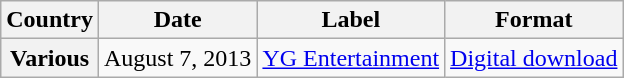<table class="wikitable plainrowheaders">
<tr>
<th>Country</th>
<th>Date</th>
<th>Label</th>
<th>Format</th>
</tr>
<tr>
<th scope="row">Various</th>
<td>August 7, 2013</td>
<td><a href='#'>YG Entertainment</a></td>
<td><a href='#'>Digital download</a></td>
</tr>
</table>
